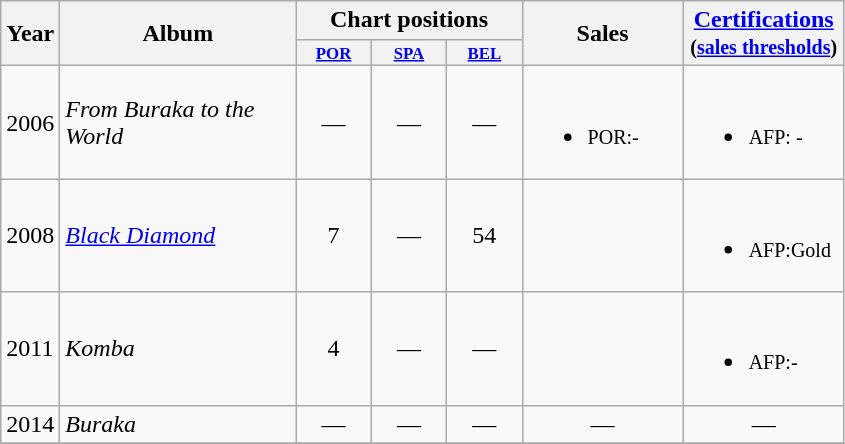<table class="wikitable">
<tr>
<th width="20" rowspan="2"><strong>Year</strong></th>
<th width="150" rowspan="2"><strong>Album</strong></th>
<th colspan="3"><strong>Chart positions</strong></th>
<th width="100" rowspan="2">Sales</th>
<th width="100" rowspan="2"><a href='#'>Certifications</a><br><small>(<a href='#'>sales thresholds</a>)</small></th>
</tr>
<tr>
<th style="width:4em;font-size:70%"><a href='#'>POR</a></th>
<th style="width:4em;font-size:70%"><a href='#'>SPA</a></th>
<th style="width:4em;font-size:70%"><a href='#'>BEL</a></th>
</tr>
<tr>
<td>2006</td>
<td><em>From Buraka to the World</em></td>
<td align="center">—</td>
<td align="center">—</td>
<td align="center">—</td>
<td><br><ul><li><small>POR:-</small></li></ul></td>
<td><br><ul><li><small>AFP: -</small></li></ul></td>
</tr>
<tr>
<td>2008</td>
<td><em><a href='#'>Black Diamond</a></em></td>
<td align="center">7</td>
<td align="center">—</td>
<td align="center">54</td>
<td></td>
<td><br><ul><li><small>AFP:Gold</small></li></ul></td>
</tr>
<tr>
<td>2011</td>
<td><em>Komba</em></td>
<td align="center">4</td>
<td align="center">—</td>
<td align="center">—</td>
<td></td>
<td><br><ul><li><small>AFP:-</small></li></ul></td>
</tr>
<tr>
<td>2014</td>
<td><em>Buraka</em></td>
<td align="center">—</td>
<td align="center">—</td>
<td align="center">—</td>
<td align="center">—</td>
<td align="center">—</td>
</tr>
<tr>
</tr>
</table>
